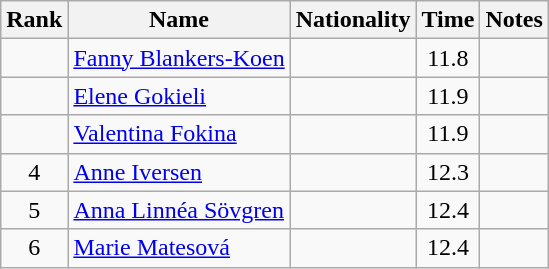<table class="wikitable sortable" style="text-align:center">
<tr>
<th>Rank</th>
<th>Name</th>
<th>Nationality</th>
<th>Time</th>
<th>Notes</th>
</tr>
<tr>
<td></td>
<td align=left><a href='#'>Fanny Blankers-Koen</a></td>
<td align=left></td>
<td>11.8</td>
<td></td>
</tr>
<tr>
<td></td>
<td align=left><a href='#'>Elene Gokieli</a></td>
<td align=left></td>
<td>11.9</td>
<td></td>
</tr>
<tr>
<td></td>
<td align=left><a href='#'>Valentina Fokina</a></td>
<td align=left></td>
<td>11.9</td>
<td></td>
</tr>
<tr>
<td>4</td>
<td align=left><a href='#'>Anne Iversen</a></td>
<td align=left></td>
<td>12.3</td>
<td></td>
</tr>
<tr>
<td>5</td>
<td align=left><a href='#'>Anna Linnéa Sövgren</a></td>
<td align=left></td>
<td>12.4</td>
<td></td>
</tr>
<tr>
<td>6</td>
<td align=left><a href='#'>Marie Matesová</a></td>
<td align=left></td>
<td>12.4</td>
<td></td>
</tr>
</table>
